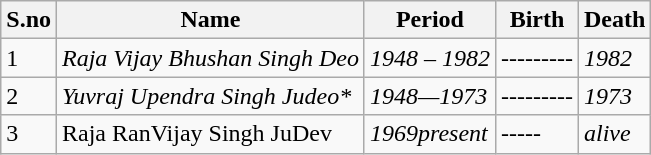<table class="wikitable">
<tr>
<th>S.no</th>
<th>Name</th>
<th>Period</th>
<th>Birth</th>
<th>Death</th>
</tr>
<tr>
<td>1</td>
<td><em>Raja Vijay Bhushan Singh Deo</em></td>
<td><em>1948 – 1982</em></td>
<td><em>---------</em></td>
<td><em>1982</em></td>
</tr>
<tr>
<td>2</td>
<td><em>Yuvraj Upendra Singh Judeo*</em></td>
<td><em>1948—1973</em></td>
<td><em>---------</em></td>
<td><em>1973</em></td>
</tr>
<tr>
<td>3</td>
<td>Raja RanVijay Singh JuDev</td>
<td><em>1969present</em></td>
<td><em>-----</em></td>
<td><em>alive</em></td>
</tr>
</table>
